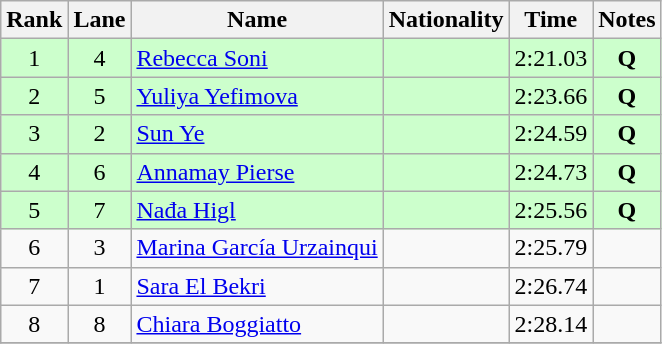<table class="wikitable sortable" style="text-align:center">
<tr>
<th>Rank</th>
<th>Lane</th>
<th>Name</th>
<th>Nationality</th>
<th>Time</th>
<th>Notes</th>
</tr>
<tr bgcolor=ccffcc>
<td>1</td>
<td>4</td>
<td align=left><a href='#'>Rebecca Soni</a></td>
<td align=left></td>
<td>2:21.03</td>
<td><strong>Q</strong></td>
</tr>
<tr bgcolor=ccffcc>
<td>2</td>
<td>5</td>
<td align=left><a href='#'>Yuliya Yefimova</a></td>
<td align=left></td>
<td>2:23.66</td>
<td><strong>Q</strong></td>
</tr>
<tr bgcolor=ccffcc>
<td>3</td>
<td>2</td>
<td align=left><a href='#'>Sun Ye</a></td>
<td align=left></td>
<td>2:24.59</td>
<td><strong>Q</strong></td>
</tr>
<tr bgcolor=ccffcc>
<td>4</td>
<td>6</td>
<td align=left><a href='#'>Annamay Pierse</a></td>
<td align=left></td>
<td>2:24.73</td>
<td><strong>Q</strong></td>
</tr>
<tr bgcolor=ccffcc>
<td>5</td>
<td>7</td>
<td align=left><a href='#'>Nađa Higl</a></td>
<td align=left></td>
<td>2:25.56</td>
<td><strong>Q</strong></td>
</tr>
<tr>
<td>6</td>
<td>3</td>
<td align=left><a href='#'>Marina García Urzainqui</a></td>
<td align=left></td>
<td>2:25.79</td>
<td></td>
</tr>
<tr>
<td>7</td>
<td>1</td>
<td align=left><a href='#'>Sara El Bekri</a></td>
<td align=left></td>
<td>2:26.74</td>
<td></td>
</tr>
<tr>
<td>8</td>
<td>8</td>
<td align=left><a href='#'>Chiara Boggiatto</a></td>
<td align=left></td>
<td>2:28.14</td>
<td></td>
</tr>
<tr>
</tr>
</table>
